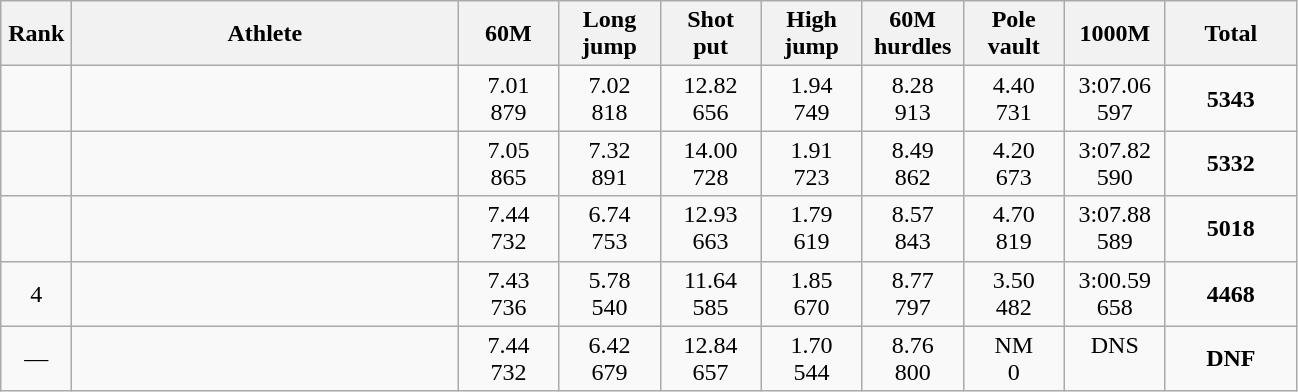<table class=wikitable style="text-align:center">
<tr>
<th width=40>Rank</th>
<th width=250>Athlete</th>
<th width=60>60M</th>
<th width=60>Long<br> jump</th>
<th width=60>Shot<br> put</th>
<th width=60>High<br> jump</th>
<th width=60>60M<br> hurdles</th>
<th width=60>Pole<br> vault</th>
<th width=60>1000M</th>
<th width=80>Total</th>
</tr>
<tr>
<td></td>
<td align=left></td>
<td>7.01<br>879</td>
<td>7.02<br>818</td>
<td>12.82<br>656</td>
<td>1.94<br>749</td>
<td>8.28<br>913</td>
<td>4.40<br>731</td>
<td>3:07.06<br>597</td>
<td><strong>5343</strong></td>
</tr>
<tr>
<td></td>
<td align=left></td>
<td>7.05<br>865</td>
<td>7.32<br>891</td>
<td>14.00<br>728</td>
<td>1.91<br>723</td>
<td>8.49<br>862</td>
<td>4.20<br>673</td>
<td>3:07.82<br>590</td>
<td><strong>5332</strong></td>
</tr>
<tr>
<td></td>
<td align=left></td>
<td>7.44<br>732</td>
<td>6.74<br>753</td>
<td>12.93<br>663</td>
<td>1.79<br>619</td>
<td>8.57<br>843</td>
<td>4.70<br>819</td>
<td>3:07.88<br>589</td>
<td><strong>5018</strong></td>
</tr>
<tr>
<td>4</td>
<td align=left></td>
<td>7.43<br>736</td>
<td>5.78<br>540</td>
<td>11.64<br>585</td>
<td>1.85<br>670</td>
<td>8.77<br>797</td>
<td>3.50<br>482</td>
<td>3:00.59<br>658</td>
<td><strong>4468</strong></td>
</tr>
<tr>
<td>—</td>
<td align=left></td>
<td>7.44<br>732</td>
<td>6.42<br>679</td>
<td>12.84<br>657</td>
<td>1.70<br>544</td>
<td>8.76<br>800</td>
<td>NM<br>0</td>
<td>DNS<br> </td>
<td><strong>DNF</strong></td>
</tr>
</table>
